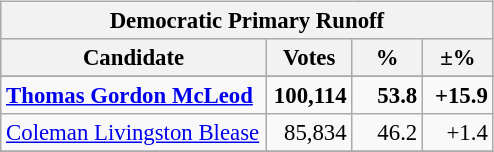<table class="wikitable" align="left" style="margin:1em 1em 1em 0; background: #f9f9f9; font-size: 95%;">
<tr style="background-color:#E9E9E9">
<th colspan="4">Democratic Primary Runoff</th>
</tr>
<tr style="background-color:#E9E9E9">
<th colspan="1" style="width: 170px">Candidate</th>
<th style="width: 50px">Votes</th>
<th style="width: 40px">%</th>
<th style="width: 40px">±%</th>
</tr>
<tr>
</tr>
<tr>
<td><strong><a href='#'>Thomas Gordon McLeod</a></strong></td>
<td align="right"><strong>100,114</strong></td>
<td align="right"><strong>53.8</strong></td>
<td align="right"><strong>+15.9</strong></td>
</tr>
<tr>
<td><a href='#'>Coleman Livingston Blease</a></td>
<td align="right">85,834</td>
<td align="right">46.2</td>
<td align="right">+1.4</td>
</tr>
<tr>
</tr>
</table>
